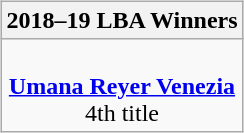<table style="width:100%;">
<tr>
<td valign=top align=right width=33%><br>













</td>
<td style="vertical-align:top; align:center; width:33%;"><br><table style="width:100%;">
<tr>
<td style="width=50%;"></td>
<td></td>
<td></td>
</tr>
</table>
<br> 

<div></div><table class=wikitable style="text-align:center; margin:auto">
<tr>
<th>2018–19 LBA Winners</th>
</tr>
<tr>
<td><br>   <strong><a href='#'>Umana Reyer Venezia</a></strong><br>4th title</td>
</tr>
</table>

<br></td>
<td style="vertical-align:top; align:left; width:33%;"><br>













</td>
</tr>
</table>
